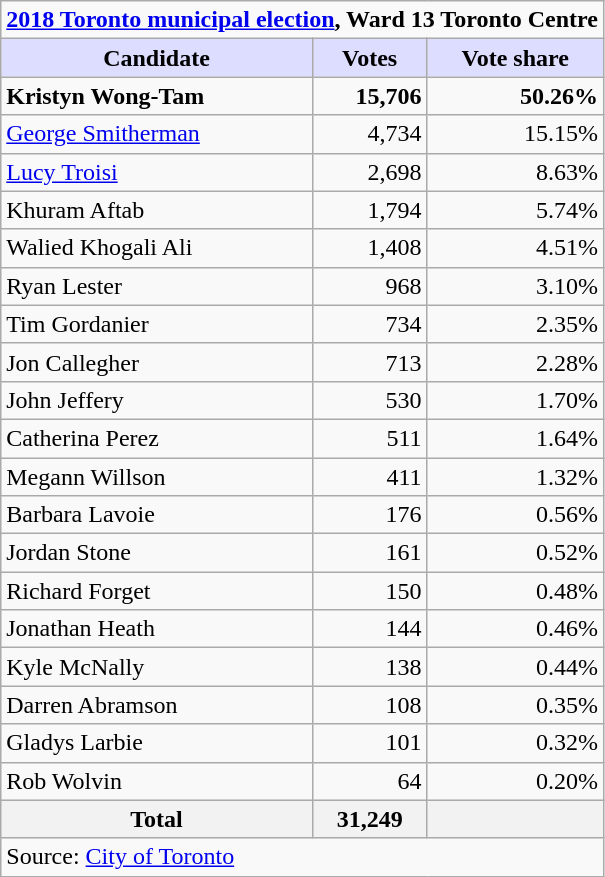<table class="wikitable plainrowheaders">
<tr>
<td colspan="3"><strong><a href='#'>2018 Toronto municipal election</a>, Ward 13 Toronto Centre</strong></td>
</tr>
<tr>
<th scope="col" style="background:#ddf;">Candidate</th>
<th scope="col" style="background:#ddf;">Votes</th>
<th scope="col" style="background:#ddf;">Vote share</th>
</tr>
<tr>
<td scope="row"><strong>Kristyn Wong-Tam</strong></td>
<td align="right"><strong>15,706</strong></td>
<td align="right"><strong>50.26%</strong></td>
</tr>
<tr>
<td scope="row"><a href='#'>George Smitherman</a></td>
<td align="right">4,734</td>
<td align="right">15.15%</td>
</tr>
<tr>
<td scope="row"><a href='#'>Lucy Troisi</a></td>
<td align="right">2,698</td>
<td align="right">8.63%</td>
</tr>
<tr>
<td scope="row">Khuram Aftab</td>
<td align="right">1,794</td>
<td align="right">5.74%</td>
</tr>
<tr>
<td scope="row">Walied Khogali Ali</td>
<td align="right">1,408</td>
<td align="right">4.51%</td>
</tr>
<tr>
<td>Ryan Lester</td>
<td align="right">968</td>
<td align="right">3.10%</td>
</tr>
<tr>
<td>Tim Gordanier</td>
<td align="right">734</td>
<td align="right">2.35%</td>
</tr>
<tr>
<td>Jon Callegher</td>
<td align="right">713</td>
<td align="right">2.28%</td>
</tr>
<tr>
<td>John Jeffery</td>
<td align="right">530</td>
<td align="right">1.70%</td>
</tr>
<tr>
<td>Catherina Perez</td>
<td align="right">511</td>
<td align="right">1.64%</td>
</tr>
<tr>
<td>Megann Willson</td>
<td align="right">411</td>
<td align="right">1.32%</td>
</tr>
<tr>
<td scope="row">Barbara Lavoie</td>
<td align="right">176</td>
<td align="right">0.56%</td>
</tr>
<tr>
<td>Jordan Stone</td>
<td align="right">161</td>
<td align="right">0.52%</td>
</tr>
<tr>
<td>Richard Forget</td>
<td align="right">150</td>
<td align="right">0.48%</td>
</tr>
<tr>
<td>Jonathan Heath</td>
<td align="right">144</td>
<td align="right">0.46%</td>
</tr>
<tr>
<td>Kyle McNally</td>
<td align="right">138</td>
<td align="right">0.44%</td>
</tr>
<tr>
<td>Darren Abramson</td>
<td align="right">108</td>
<td align="right">0.35%</td>
</tr>
<tr>
<td>Gladys Larbie</td>
<td align="right">101</td>
<td align="right">0.32%</td>
</tr>
<tr>
<td>Rob Wolvin</td>
<td align="right">64</td>
<td align="right">0.20%</td>
</tr>
<tr>
<th scope="row"><strong>Total</strong></th>
<th align="right">31,249</th>
<th align="right"></th>
</tr>
<tr>
<td colspan="3">Source: <a href='#'>City of Toronto</a></td>
</tr>
</table>
